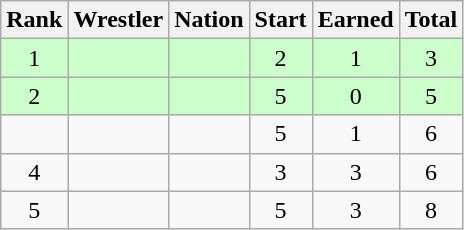<table class="wikitable sortable" style="text-align:center;">
<tr>
<th>Rank</th>
<th>Wrestler</th>
<th>Nation</th>
<th>Start</th>
<th>Earned</th>
<th>Total</th>
</tr>
<tr style="background:#cfc;">
<td>1</td>
<td align=left></td>
<td align=left></td>
<td>2</td>
<td>1</td>
<td>3</td>
</tr>
<tr style="background:#cfc;">
<td>2</td>
<td align=left></td>
<td align=left></td>
<td>5</td>
<td>0</td>
<td>5</td>
</tr>
<tr>
<td></td>
<td align=left></td>
<td align=left></td>
<td>5</td>
<td>1</td>
<td>6</td>
</tr>
<tr>
<td>4</td>
<td align=left></td>
<td align=left></td>
<td>3</td>
<td>3</td>
<td>6</td>
</tr>
<tr>
<td>5</td>
<td align=left></td>
<td align=left></td>
<td>5</td>
<td>3</td>
<td>8</td>
</tr>
</table>
